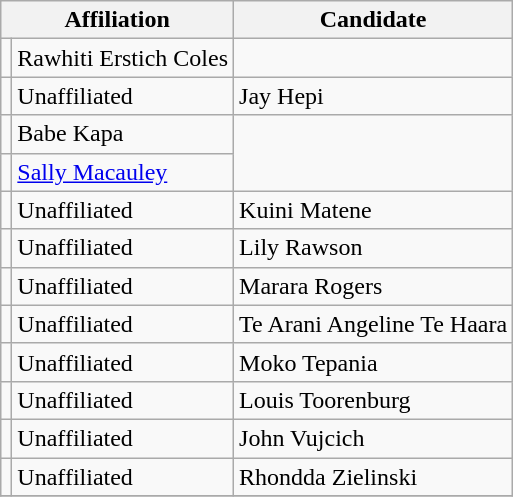<table class="wikitable sortable">
<tr>
<th colspan=2>Affiliation</th>
<th>Candidate</th>
</tr>
<tr>
<td></td>
<td>Rawhiti Erstich Coles</td>
</tr>
<tr>
<td bgcolor=></td>
<td>Unaffiliated</td>
<td>Jay Hepi</td>
</tr>
<tr>
<td></td>
<td>Babe Kapa</td>
</tr>
<tr>
<td></td>
<td><a href='#'>Sally Macauley</a></td>
</tr>
<tr>
<td bgcolor=></td>
<td>Unaffiliated</td>
<td>Kuini Matene</td>
</tr>
<tr>
<td bgcolor=></td>
<td>Unaffiliated</td>
<td>Lily Rawson</td>
</tr>
<tr>
<td bgcolor=></td>
<td>Unaffiliated</td>
<td>Marara Rogers</td>
</tr>
<tr>
<td bgcolor=></td>
<td>Unaffiliated</td>
<td>Te Arani Angeline Te Haara</td>
</tr>
<tr>
<td bgcolor=></td>
<td>Unaffiliated</td>
<td>Moko Tepania</td>
</tr>
<tr>
<td bgcolor=></td>
<td>Unaffiliated</td>
<td>Louis Toorenburg</td>
</tr>
<tr>
<td bgcolor=></td>
<td>Unaffiliated</td>
<td>John Vujcich</td>
</tr>
<tr>
<td bgcolor=></td>
<td>Unaffiliated</td>
<td>Rhondda Zielinski</td>
</tr>
<tr>
</tr>
</table>
